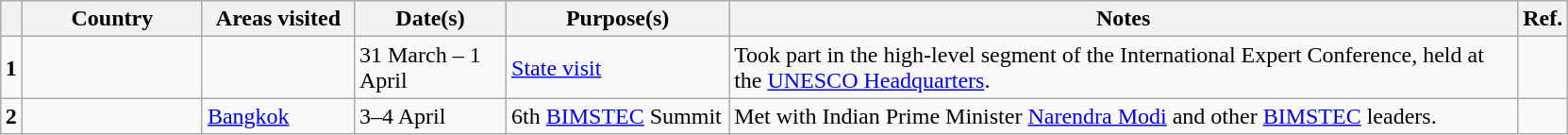<table class="wikitable outercollapse sortable" style="margin: 1em auto 1em auto">
<tr>
<th></th>
<th width=120>Country</th>
<th width=100>Areas visited</th>
<th width=100>Date(s)</th>
<th width=150>Purpose(s)</th>
<th class= "unsortable" width=550>Notes</th>
<th class="unsortable">Ref.</th>
</tr>
<tr>
<td style="text-align:center"><strong>1</strong></td>
<td></td>
<td></td>
<td>31 March – 1 April</td>
<td><a href='#'>State visit</a></td>
<td>Took part in the high-level segment of the International Expert Conference, held at the <a href='#'>UNESCO Headquarters</a>.</td>
<td><br></td>
</tr>
<tr>
<td style="text-align:center"><strong>2</strong></td>
<td></td>
<td><a href='#'>Bangkok</a></td>
<td>3–4 April</td>
<td>6th <a href='#'>BIMSTEC</a> Summit</td>
<td>Met with Indian Prime Minister <a href='#'>Narendra Modi</a> and other <a href='#'>BIMSTEC</a> leaders.</td>
<td></td>
</tr>
</table>
